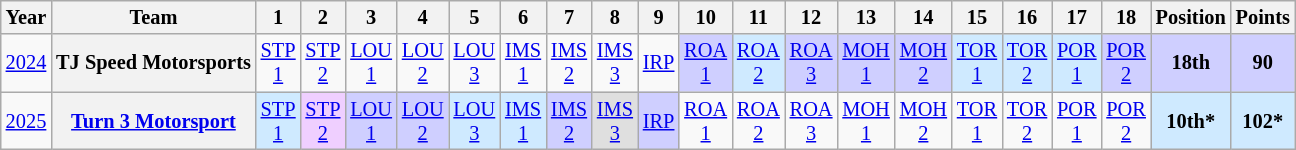<table class="wikitable" style="text-align:center; font-size:85%">
<tr>
<th>Year</th>
<th>Team</th>
<th>1</th>
<th>2</th>
<th>3</th>
<th>4</th>
<th>5</th>
<th>6</th>
<th>7</th>
<th>8</th>
<th>9</th>
<th>10</th>
<th>11</th>
<th>12</th>
<th>13</th>
<th>14</th>
<th>15</th>
<th>16</th>
<th>17</th>
<th>18</th>
<th>Position</th>
<th>Points</th>
</tr>
<tr>
<td><a href='#'>2024</a></td>
<th nowrap>TJ Speed Motorsports</th>
<td><a href='#'>STP<br>1</a></td>
<td><a href='#'>STP<br>2</a></td>
<td><a href='#'>LOU<br>1</a></td>
<td><a href='#'>LOU<br>2</a></td>
<td><a href='#'>LOU<br>3</a></td>
<td><a href='#'>IMS<br>1</a></td>
<td><a href='#'>IMS<br>2</a></td>
<td><a href='#'>IMS<br>3</a></td>
<td><a href='#'>IRP</a></td>
<td style="background:#CFCFFF;"><a href='#'>ROA<br>1</a><br></td>
<td style="background:#CFEAFF;"><a href='#'>ROA<br>2</a><br></td>
<td style="background:#CFCFFF;"><a href='#'>ROA<br>3</a><br></td>
<td style="background:#CFCFFF;"><a href='#'>MOH<br>1</a><br></td>
<td style="background:#CFCFFF;"><a href='#'>MOH<br>2</a><br></td>
<td style="background:#CFEAFF;"><a href='#'>TOR<br>1</a><br></td>
<td style="background:#CFEAFF;"><a href='#'>TOR<br>2</a><br></td>
<td style="background:#CFEAFF;"><a href='#'>POR<br>1</a><br></td>
<td style="background:#CFCFFF;"><a href='#'>POR<br>2</a><br></td>
<th style="background:#CFCFFF;">18th</th>
<th style="background:#CFCFFF;">90</th>
</tr>
<tr>
<td><a href='#'>2025</a></td>
<th><a href='#'>Turn 3 Motorsport</a></th>
<td style="background:#CFEAFF;"><a href='#'>STP<br>1</a><br></td>
<td style="background:#EFCFFF;"><a href='#'>STP<br>2</a><br></td>
<td style="background:#CFCFFF;"><a href='#'>LOU<br>1</a><br></td>
<td style="background:#CFCFFF;"><a href='#'>LOU<br>2</a><br></td>
<td style="background:#CFEAFF;"><a href='#'>LOU<br>3</a><br></td>
<td style="background:#CFEAFF;"><a href='#'>IMS<br>1</a><br></td>
<td style="background:#CFCFFF;"><a href='#'>IMS<br>2</a><br></td>
<td style="background:#DFDFDF;"><a href='#'>IMS<br>3</a><br></td>
<td style="background:#CFCFFF;"><a href='#'>IRP</a><br></td>
<td><a href='#'>ROA<br>1</a></td>
<td><a href='#'>ROA<br>2</a></td>
<td><a href='#'>ROA<br>3</a></td>
<td><a href='#'>MOH<br>1</a></td>
<td><a href='#'>MOH<br>2</a></td>
<td><a href='#'>TOR<br>1</a></td>
<td><a href='#'>TOR<br>2</a></td>
<td><a href='#'>POR<br>1</a></td>
<td><a href='#'>POR<br>2</a></td>
<th style="background:#CFEAFF;">10th*</th>
<th style="background:#CFEAFF;">102*</th>
</tr>
</table>
